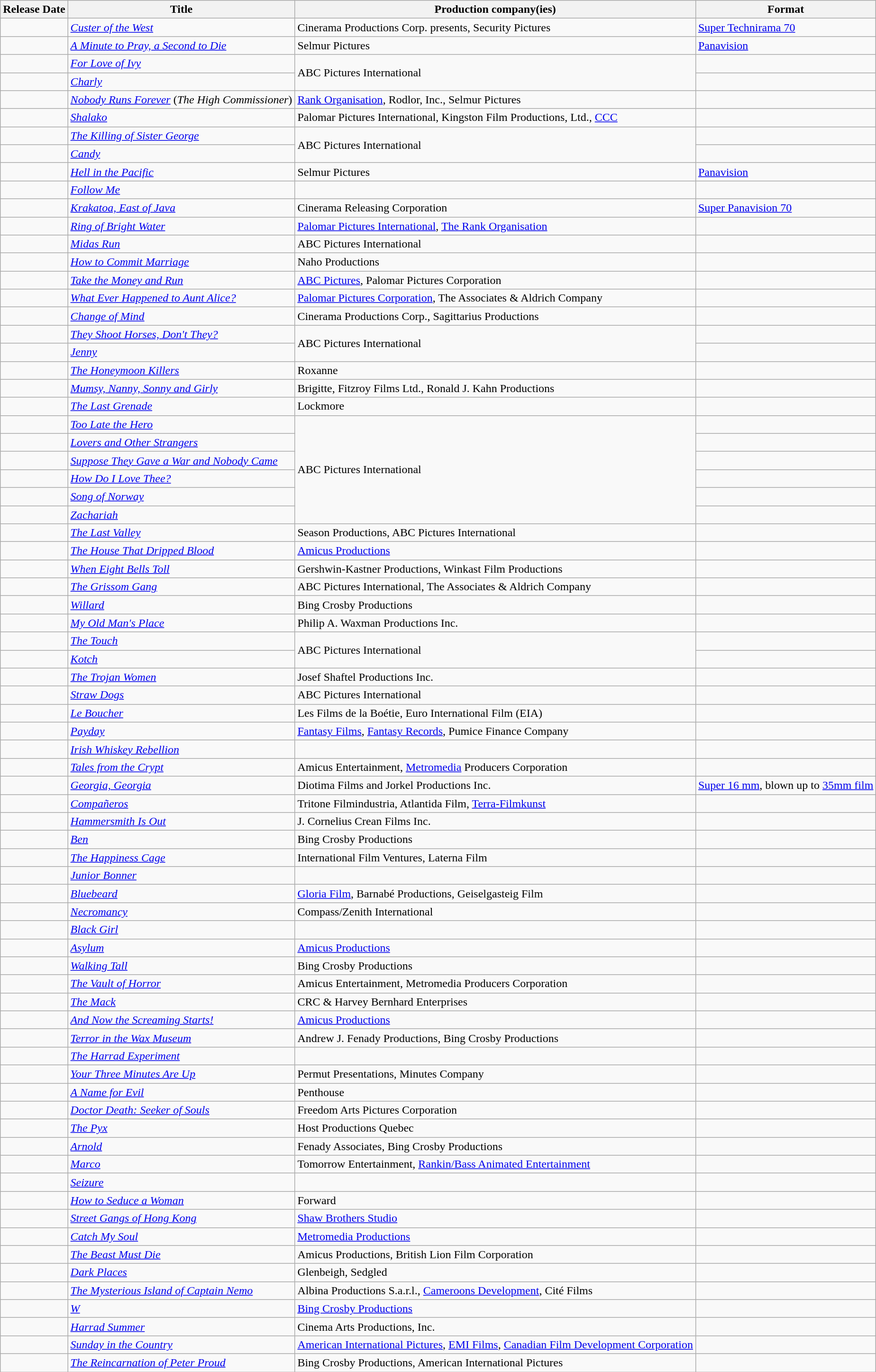<table class="wikitable sortable">
<tr>
<th>Release Date</th>
<th>Title</th>
<th>Production company(ies)</th>
<th>Format</th>
</tr>
<tr>
<td align="right"></td>
<td><em><a href='#'>Custer of the West</a></em></td>
<td>Cinerama Productions Corp. presents, Security Pictures</td>
<td><a href='#'>Super Technirama 70</a></td>
</tr>
<tr>
<td align="right"></td>
<td><em><a href='#'>A Minute to Pray, a Second to Die</a></em></td>
<td>Selmur Pictures</td>
<td><a href='#'>Panavision</a></td>
</tr>
<tr>
<td align="right"></td>
<td><em><a href='#'>For Love of Ivy</a></em></td>
<td rowspan=2>ABC Pictures International</td>
<td></td>
</tr>
<tr>
<td align="right"></td>
<td><em><a href='#'>Charly</a></em></td>
<td></td>
</tr>
<tr>
<td align="right"></td>
<td><em><a href='#'>Nobody Runs Forever</a></em> (<em>The High Commissioner</em>)</td>
<td><a href='#'>Rank Organisation</a>, Rodlor, Inc., Selmur Pictures</td>
<td></td>
</tr>
<tr>
<td align="right"></td>
<td><em><a href='#'>Shalako</a></em></td>
<td>Palomar Pictures International, Kingston Film Productions, Ltd., <a href='#'>CCC</a></td>
<td></td>
</tr>
<tr>
<td align="right"></td>
<td><em><a href='#'>The Killing of Sister George</a></em></td>
<td rowspan=2>ABC Pictures International</td>
<td></td>
</tr>
<tr>
<td align="right"></td>
<td><em><a href='#'>Candy</a></em></td>
<td></td>
</tr>
<tr>
<td align="right"></td>
<td><em><a href='#'>Hell in the Pacific</a></em></td>
<td>Selmur Pictures</td>
<td><a href='#'>Panavision</a></td>
</tr>
<tr>
<td align="right"></td>
<td><em><a href='#'>Follow Me</a></em></td>
<td></td>
<td></td>
</tr>
<tr>
<td align="right"></td>
<td><em><a href='#'>Krakatoa, East of Java</a></em></td>
<td>Cinerama Releasing Corporation</td>
<td><a href='#'>Super Panavision 70</a></td>
</tr>
<tr>
<td align="right"></td>
<td><em><a href='#'>Ring of Bright Water</a></em></td>
<td><a href='#'>Palomar Pictures International</a>, <a href='#'>The Rank Organisation</a></td>
<td></td>
</tr>
<tr>
<td align="right"></td>
<td><em><a href='#'>Midas Run</a></em></td>
<td>ABC Pictures International</td>
<td></td>
</tr>
<tr>
<td align="right"></td>
<td><em><a href='#'>How to Commit Marriage</a></em></td>
<td>Naho Productions</td>
<td></td>
</tr>
<tr>
<td align="right"></td>
<td><em><a href='#'>Take the Money and Run</a></em></td>
<td><a href='#'>ABC Pictures</a>, Palomar Pictures Corporation</td>
<td></td>
</tr>
<tr>
<td align="right"></td>
<td><em><a href='#'>What Ever Happened to Aunt Alice?</a></em></td>
<td><a href='#'>Palomar Pictures Corporation</a>, The Associates & Aldrich Company</td>
<td></td>
</tr>
<tr>
<td align="right"></td>
<td><em><a href='#'>Change of Mind</a></em></td>
<td>Cinerama Productions Corp., Sagittarius Productions</td>
<td></td>
</tr>
<tr>
<td align="right"></td>
<td><em><a href='#'>They Shoot Horses, Don't They?</a></em></td>
<td rowspan=2>ABC Pictures International</td>
<td></td>
</tr>
<tr>
<td align="right"></td>
<td><em><a href='#'>Jenny</a></em></td>
<td></td>
</tr>
<tr>
<td align="right"></td>
<td><em><a href='#'>The Honeymoon Killers</a></em></td>
<td>Roxanne</td>
<td></td>
</tr>
<tr>
<td align="right"></td>
<td><em><a href='#'>Mumsy, Nanny, Sonny and Girly</a></em></td>
<td>Brigitte, Fitzroy Films Ltd., Ronald J. Kahn Productions</td>
<td></td>
</tr>
<tr>
<td align="right"></td>
<td><em><a href='#'>The Last Grenade</a></em></td>
<td>Lockmore</td>
<td></td>
</tr>
<tr>
<td align="right"></td>
<td><em><a href='#'>Too Late the Hero</a></em></td>
<td rowspan=6>ABC Pictures International</td>
<td></td>
</tr>
<tr>
<td align="right"></td>
<td><em><a href='#'>Lovers and Other Strangers</a></em></td>
<td></td>
</tr>
<tr>
<td align="right"></td>
<td><em><a href='#'>Suppose They Gave a War and Nobody Came</a></em></td>
<td></td>
</tr>
<tr>
<td align="right"></td>
<td><em><a href='#'>How Do I Love Thee?</a></em></td>
<td></td>
</tr>
<tr>
<td align="right"></td>
<td><em><a href='#'>Song of Norway</a></em></td>
<td></td>
</tr>
<tr>
<td align="right"></td>
<td><em><a href='#'>Zachariah</a></em></td>
<td></td>
</tr>
<tr>
<td align="right"></td>
<td><em><a href='#'>The Last Valley</a></em></td>
<td>Season Productions, ABC Pictures International</td>
<td></td>
</tr>
<tr>
<td align="right"></td>
<td><em><a href='#'>The House That Dripped Blood</a></em></td>
<td><a href='#'>Amicus Productions</a></td>
<td></td>
</tr>
<tr>
<td align="right"></td>
<td><em><a href='#'>When Eight Bells Toll</a></em></td>
<td>Gershwin-Kastner Productions, Winkast Film Productions</td>
<td></td>
</tr>
<tr>
<td align="right"></td>
<td><em><a href='#'>The Grissom Gang</a></em></td>
<td>ABC Pictures International, The Associates & Aldrich Company</td>
<td></td>
</tr>
<tr>
<td align="right"></td>
<td><em><a href='#'>Willard</a></em></td>
<td>Bing Crosby Productions</td>
<td></td>
</tr>
<tr>
<td align="right"></td>
<td><em><a href='#'>My Old Man's Place</a></em></td>
<td>Philip A. Waxman Productions Inc.</td>
<td></td>
</tr>
<tr>
<td align="right"></td>
<td><em><a href='#'>The Touch</a></em></td>
<td rowspan=2>ABC Pictures International</td>
<td></td>
</tr>
<tr>
<td align="right"></td>
<td><em><a href='#'>Kotch</a></em></td>
<td></td>
</tr>
<tr>
<td align="right"></td>
<td><em><a href='#'>The Trojan Women</a></em></td>
<td>Josef Shaftel Productions Inc.</td>
<td></td>
</tr>
<tr>
<td align="right"></td>
<td><em><a href='#'>Straw Dogs</a></em></td>
<td>ABC Pictures International</td>
<td></td>
</tr>
<tr>
<td align="right"></td>
<td><em><a href='#'>Le Boucher</a></em></td>
<td>Les Films de la Boétie, Euro International Film (EIA)</td>
<td></td>
</tr>
<tr>
<td align="right"></td>
<td><em><a href='#'>Payday</a></em></td>
<td><a href='#'>Fantasy Films</a>, <a href='#'>Fantasy Records</a>, Pumice Finance Company</td>
<td></td>
</tr>
<tr>
<td align="right"></td>
<td><em><a href='#'>Irish Whiskey Rebellion</a></em></td>
<td></td>
<td></td>
</tr>
<tr>
<td align="right"></td>
<td><em><a href='#'>Tales from the Crypt</a></em></td>
<td>Amicus Entertainment, <a href='#'>Metromedia</a> Producers Corporation</td>
<td></td>
</tr>
<tr>
<td align="right"></td>
<td><em><a href='#'>Georgia, Georgia</a></em></td>
<td>Diotima Films and Jorkel Productions Inc.</td>
<td><a href='#'>Super 16 mm</a>, blown up to <a href='#'>35mm film</a></td>
</tr>
<tr>
<td align="right"></td>
<td><em><a href='#'>Compañeros</a></em></td>
<td>Tritone Filmindustria, Atlantida Film, <a href='#'>Terra-Filmkunst</a></td>
<td></td>
</tr>
<tr>
<td align="right"></td>
<td><em><a href='#'>Hammersmith Is Out</a></em></td>
<td>J. Cornelius Crean Films Inc.</td>
<td></td>
</tr>
<tr>
<td align="right"></td>
<td><em><a href='#'>Ben</a></em></td>
<td>Bing Crosby Productions</td>
<td></td>
</tr>
<tr>
<td align="right"></td>
<td><em><a href='#'>The Happiness Cage</a></em></td>
<td>International Film Ventures, Laterna Film</td>
<td></td>
</tr>
<tr>
<td align="right"></td>
<td><em><a href='#'>Junior Bonner</a></em></td>
<td></td>
<td></td>
</tr>
<tr>
<td align="right"></td>
<td><em><a href='#'>Bluebeard</a></em></td>
<td><a href='#'>Gloria Film</a>, Barnabé Productions, Geiselgasteig Film</td>
<td></td>
</tr>
<tr>
<td align="right"></td>
<td><em><a href='#'>Necromancy</a></em></td>
<td>Compass/Zenith International</td>
<td></td>
</tr>
<tr>
<td align="right"></td>
<td><em><a href='#'>Black Girl</a></em></td>
<td></td>
<td></td>
</tr>
<tr>
<td align="right"></td>
<td><em><a href='#'>Asylum</a></em></td>
<td><a href='#'>Amicus Productions</a></td>
<td></td>
</tr>
<tr>
<td align="right"></td>
<td><em><a href='#'>Walking Tall</a></em></td>
<td>Bing Crosby Productions</td>
<td></td>
</tr>
<tr>
<td align="right"></td>
<td><em><a href='#'>The Vault of Horror</a></em></td>
<td>Amicus Entertainment, Metromedia Producers Corporation</td>
<td></td>
</tr>
<tr>
<td align="right"></td>
<td><em><a href='#'>The Mack</a></em></td>
<td>CRC & Harvey Bernhard Enterprises</td>
<td></td>
</tr>
<tr>
<td align="right"></td>
<td><em><a href='#'>And Now the Screaming Starts!</a></em></td>
<td><a href='#'>Amicus Productions</a></td>
<td></td>
</tr>
<tr>
<td align="right"></td>
<td><em><a href='#'>Terror in the Wax Museum</a></em></td>
<td>Andrew J. Fenady Productions, Bing Crosby Productions</td>
<td></td>
</tr>
<tr>
<td align="right"></td>
<td><em><a href='#'>The Harrad Experiment</a></em></td>
<td></td>
<td></td>
</tr>
<tr>
<td align="right"></td>
<td><em><a href='#'>Your Three Minutes Are Up</a></em></td>
<td>Permut Presentations, Minutes Company</td>
<td></td>
</tr>
<tr>
<td align="right"></td>
<td><em><a href='#'>A Name for Evil</a></em></td>
<td>Penthouse</td>
<td></td>
</tr>
<tr>
<td align="right"></td>
<td><em><a href='#'>Doctor Death: Seeker of Souls</a></em></td>
<td>Freedom Arts Pictures Corporation</td>
<td></td>
</tr>
<tr>
<td align="right"></td>
<td><em><a href='#'>The Pyx</a></em></td>
<td>Host Productions Quebec</td>
<td></td>
</tr>
<tr>
<td align="right"></td>
<td><em><a href='#'>Arnold</a></em></td>
<td>Fenady Associates, Bing Crosby Productions</td>
<td></td>
</tr>
<tr>
<td align="right"></td>
<td><em><a href='#'>Marco</a></em></td>
<td>Tomorrow Entertainment, <a href='#'>Rankin/Bass Animated Entertainment</a></td>
<td></td>
</tr>
<tr>
<td align="right"></td>
<td><em><a href='#'>Seizure</a></em></td>
<td></td>
<td></td>
</tr>
<tr>
<td align="right"></td>
<td><em><a href='#'>How to Seduce a Woman</a></em></td>
<td>Forward</td>
<td></td>
</tr>
<tr>
<td align="right"></td>
<td><em><a href='#'>Street Gangs of Hong Kong</a></em></td>
<td><a href='#'>Shaw Brothers Studio</a></td>
<td></td>
</tr>
<tr>
<td align="right"></td>
<td><em><a href='#'>Catch My Soul</a></em></td>
<td><a href='#'>Metromedia Productions</a></td>
<td></td>
</tr>
<tr>
<td align="right"></td>
<td><em><a href='#'>The Beast Must Die</a></em></td>
<td>Amicus Productions, British Lion Film Corporation</td>
<td></td>
</tr>
<tr>
<td align="right"></td>
<td><em><a href='#'>Dark Places</a></em></td>
<td>Glenbeigh, Sedgled</td>
<td></td>
</tr>
<tr>
<td align="right"></td>
<td><em><a href='#'>The Mysterious Island of Captain Nemo</a></em></td>
<td>Albina Productions S.a.r.l., <a href='#'>Cameroons Development</a>, Cité Films</td>
<td></td>
</tr>
<tr>
<td align="right"></td>
<td><em><a href='#'>W</a></em></td>
<td><a href='#'>Bing Crosby Productions</a></td>
<td></td>
</tr>
<tr>
<td align="right"></td>
<td><em><a href='#'>Harrad Summer</a></em></td>
<td>Cinema Arts Productions, Inc.</td>
<td></td>
</tr>
<tr>
<td align="right"></td>
<td><em><a href='#'>Sunday in the Country</a></em></td>
<td><a href='#'>American International Pictures</a>, <a href='#'>EMI Films</a>, <a href='#'>Canadian Film Development Corporation</a></td>
<td></td>
</tr>
<tr>
<td align="right"></td>
<td><em><a href='#'>The Reincarnation of Peter Proud</a></em></td>
<td>Bing Crosby Productions, American International Pictures</td>
<td></td>
</tr>
</table>
